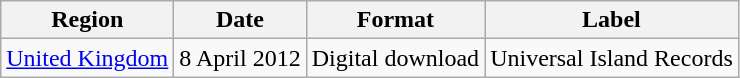<table class=wikitable>
<tr>
<th>Region</th>
<th>Date</th>
<th>Format</th>
<th>Label</th>
</tr>
<tr>
<td><a href='#'>United Kingdom</a></td>
<td>8 April 2012</td>
<td>Digital download</td>
<td>Universal Island Records</td>
</tr>
</table>
